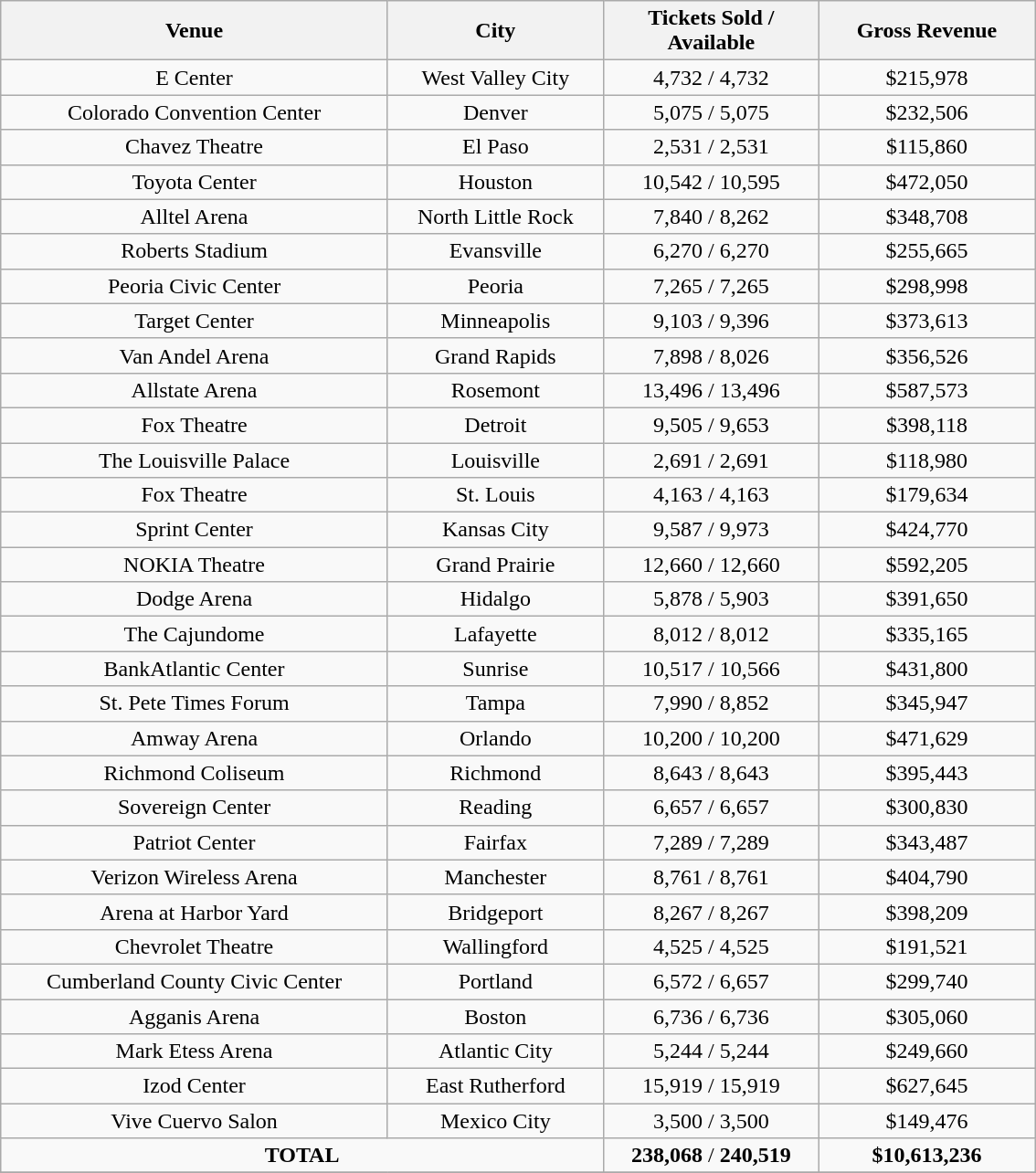<table class="wikitable" style="text-align:center;">
<tr ">
<th style="width:275px;">Venue</th>
<th style="width:150px;">City</th>
<th style="width:150px;">Tickets Sold / Available</th>
<th style="width:150px;">Gross Revenue</th>
</tr>
<tr>
<td>E Center</td>
<td>West Valley City</td>
<td>4,732 / 4,732</td>
<td>$215,978</td>
</tr>
<tr>
<td>Colorado Convention Center</td>
<td>Denver</td>
<td>5,075 / 5,075</td>
<td>$232,506</td>
</tr>
<tr>
<td>Chavez Theatre</td>
<td>El Paso</td>
<td>2,531 / 2,531</td>
<td>$115,860</td>
</tr>
<tr>
<td>Toyota Center</td>
<td>Houston</td>
<td>10,542 / 10,595</td>
<td>$472,050</td>
</tr>
<tr>
<td>Alltel Arena</td>
<td>North Little Rock</td>
<td>7,840 / 8,262</td>
<td>$348,708</td>
</tr>
<tr>
<td>Roberts Stadium</td>
<td>Evansville</td>
<td>6,270 / 6,270</td>
<td>$255,665</td>
</tr>
<tr>
<td>Peoria Civic Center</td>
<td>Peoria</td>
<td>7,265 / 7,265</td>
<td>$298,998</td>
</tr>
<tr>
<td>Target Center</td>
<td>Minneapolis</td>
<td>9,103 / 9,396</td>
<td>$373,613</td>
</tr>
<tr>
<td>Van Andel Arena</td>
<td>Grand Rapids</td>
<td>7,898 / 8,026</td>
<td>$356,526</td>
</tr>
<tr>
<td>Allstate Arena</td>
<td>Rosemont</td>
<td>13,496 / 13,496</td>
<td>$587,573</td>
</tr>
<tr>
<td>Fox Theatre</td>
<td>Detroit</td>
<td>9,505 / 9,653</td>
<td>$398,118</td>
</tr>
<tr>
<td>The Louisville Palace</td>
<td>Louisville</td>
<td>2,691 / 2,691</td>
<td>$118,980</td>
</tr>
<tr>
<td>Fox Theatre</td>
<td>St. Louis</td>
<td>4,163 / 4,163</td>
<td>$179,634</td>
</tr>
<tr>
<td>Sprint Center</td>
<td>Kansas City</td>
<td>9,587 / 9,973</td>
<td>$424,770</td>
</tr>
<tr>
<td>NOKIA Theatre</td>
<td>Grand Prairie</td>
<td>12,660 / 12,660</td>
<td>$592,205</td>
</tr>
<tr>
<td>Dodge Arena</td>
<td>Hidalgo</td>
<td>5,878 / 5,903</td>
<td>$391,650</td>
</tr>
<tr>
<td>The Cajundome</td>
<td>Lafayette</td>
<td>8,012 / 8,012</td>
<td>$335,165</td>
</tr>
<tr>
<td>BankAtlantic Center</td>
<td>Sunrise</td>
<td>10,517 / 10,566</td>
<td>$431,800</td>
</tr>
<tr>
<td>St. Pete Times Forum</td>
<td>Tampa</td>
<td>7,990 / 8,852</td>
<td>$345,947</td>
</tr>
<tr>
<td>Amway Arena</td>
<td>Orlando</td>
<td>10,200 / 10,200</td>
<td>$471,629</td>
</tr>
<tr>
<td>Richmond Coliseum</td>
<td>Richmond</td>
<td>8,643 / 8,643</td>
<td>$395,443</td>
</tr>
<tr>
<td>Sovereign Center</td>
<td>Reading</td>
<td>6,657 / 6,657</td>
<td>$300,830</td>
</tr>
<tr>
<td>Patriot Center</td>
<td>Fairfax</td>
<td>7,289 / 7,289</td>
<td>$343,487</td>
</tr>
<tr>
<td>Verizon Wireless Arena</td>
<td>Manchester</td>
<td>8,761 / 8,761</td>
<td>$404,790</td>
</tr>
<tr>
<td>Arena at Harbor Yard</td>
<td>Bridgeport</td>
<td>8,267 / 8,267</td>
<td>$398,209</td>
</tr>
<tr>
<td>Chevrolet Theatre</td>
<td>Wallingford</td>
<td>4,525 / 4,525</td>
<td>$191,521</td>
</tr>
<tr>
<td>Cumberland County Civic Center</td>
<td>Portland</td>
<td>6,572 / 6,657</td>
<td>$299,740</td>
</tr>
<tr>
<td>Agganis Arena</td>
<td>Boston</td>
<td>6,736 / 6,736</td>
<td>$305,060</td>
</tr>
<tr>
<td>Mark Etess Arena</td>
<td>Atlantic City</td>
<td>5,244 / 5,244</td>
<td>$249,660</td>
</tr>
<tr>
<td>Izod Center</td>
<td>East Rutherford</td>
<td>15,919 / 15,919</td>
<td>$627,645</td>
</tr>
<tr>
<td>Vive Cuervo Salon</td>
<td>Mexico City</td>
<td>3,500 / 3,500</td>
<td>$149,476</td>
</tr>
<tr>
<td colspan="2"><strong>TOTAL</strong></td>
<td><strong>238,068</strong> / <strong>240,519</strong></td>
<td><strong>$10,613,236</strong></td>
</tr>
<tr>
</tr>
</table>
